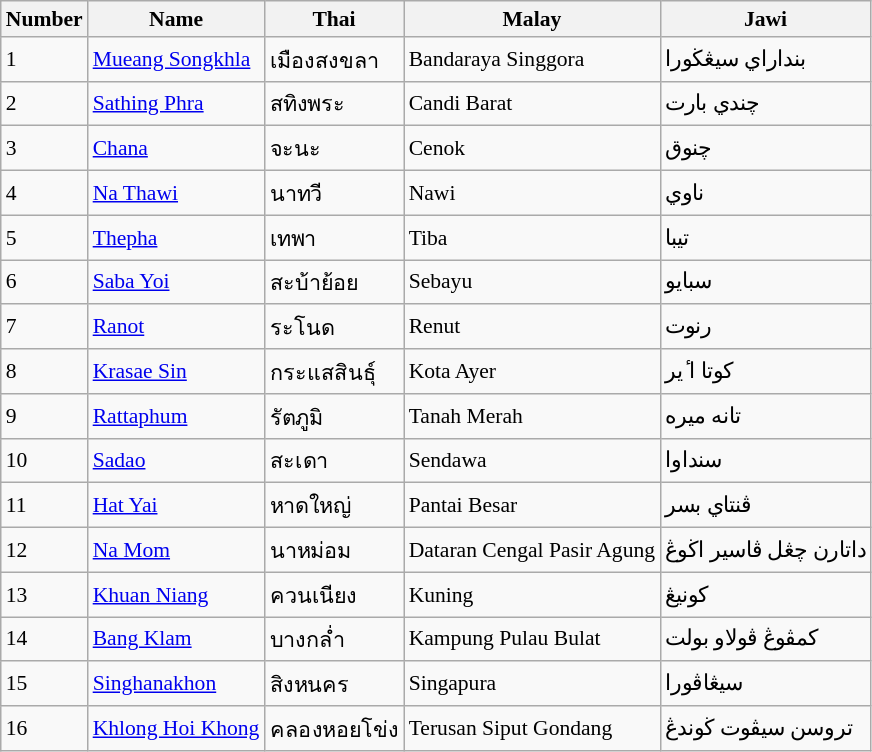<table class="wikitable"  style="font-size:90%;">
<tr>
<th>Number</th>
<th>Name</th>
<th>Thai</th>
<th>Malay</th>
<th>Jawi</th>
</tr>
<tr>
<td>1</td>
<td><a href='#'>Mueang Songkhla</a></td>
<td>เมืองสงขลา</td>
<td>Bandaraya Singgora</td>
<td>بنداراي سيڠڬورا</td>
</tr>
<tr>
<td>2</td>
<td><a href='#'>Sathing Phra</a></td>
<td>สทิงพระ</td>
<td>Candi Barat</td>
<td>چندي بارت</td>
</tr>
<tr>
<td>3</td>
<td><a href='#'>Chana</a></td>
<td>จะนะ</td>
<td>Cenok</td>
<td>چنوق</td>
</tr>
<tr>
<td>4</td>
<td><a href='#'>Na Thawi</a></td>
<td>นาทวี</td>
<td>Nawi</td>
<td>ناوي</td>
</tr>
<tr>
<td>5</td>
<td><a href='#'>Thepha</a></td>
<td>เทพา</td>
<td>Tiba</td>
<td>تيبا</td>
</tr>
<tr>
<td>6</td>
<td><a href='#'>Saba Yoi</a></td>
<td>สะบ้าย้อย</td>
<td>Sebayu</td>
<td>سبايو</td>
</tr>
<tr>
<td>7</td>
<td><a href='#'>Ranot</a></td>
<td>ระโนด</td>
<td>Renut</td>
<td>رنوت</td>
</tr>
<tr>
<td>8</td>
<td><a href='#'>Krasae Sin</a></td>
<td>กระแสสินธุ์</td>
<td>Kota Ayer</td>
<td>كوتا ا ٔير</td>
</tr>
<tr>
<td>9</td>
<td><a href='#'>Rattaphum</a></td>
<td>รัตภูมิ</td>
<td>Tanah Merah</td>
<td>تانه ميره</td>
</tr>
<tr>
<td>10</td>
<td><a href='#'>Sadao</a></td>
<td>สะเดา</td>
<td>Sendawa</td>
<td>سنداوا</td>
</tr>
<tr>
<td>11</td>
<td><a href='#'>Hat Yai</a></td>
<td>หาดใหญ่</td>
<td>Pantai Besar</td>
<td>ڤنتاي بسر</td>
</tr>
<tr>
<td>12</td>
<td><a href='#'>Na Mom</a></td>
<td>นาหม่อม</td>
<td>Dataran Cengal Pasir Agung</td>
<td>داتارن چڠل ڤاسير اڬوڠ</td>
</tr>
<tr>
<td>13</td>
<td><a href='#'>Khuan Niang</a></td>
<td>ควนเนียง</td>
<td>Kuning</td>
<td>كونيڠ</td>
</tr>
<tr>
<td>14</td>
<td><a href='#'>Bang Klam</a></td>
<td>บางกล่ำ</td>
<td>Kampung Pulau Bulat</td>
<td>كمڤوڠ ڤولاو بولت</td>
</tr>
<tr>
<td>15</td>
<td><a href='#'>Singhanakhon</a></td>
<td>สิงหนคร</td>
<td>Singapura</td>
<td>سيڠاڤورا</td>
</tr>
<tr>
<td>16</td>
<td><a href='#'>Khlong Hoi Khong</a></td>
<td>คลองหอยโข่ง</td>
<td>Terusan Siput Gondang</td>
<td>تروسن سيڤوت ڬوندڠ</td>
</tr>
</table>
